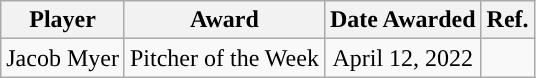<table class="wikitable sortable sortable" style="text-align: center">
<tr align=center>
<th>Player</th>
<th>Award</th>
<th>Date Awarded</th>
<th>Ref.</th>
</tr>
<tr>
<td>Jacob Myer</td>
<td rowspan="1">Pitcher of the Week</td>
<td rowspan="1">April 12, 2022</td>
<td rowspan="1"></td>
</tr>
</table>
